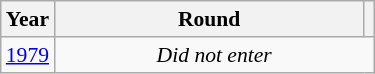<table class="wikitable" style="text-align: center; font-size:90%">
<tr>
<th>Year</th>
<th style="width:200px">Round</th>
<th></th>
</tr>
<tr>
<td><a href='#'>1979</a></td>
<td colspan="2"><em>Did not enter</em></td>
</tr>
</table>
